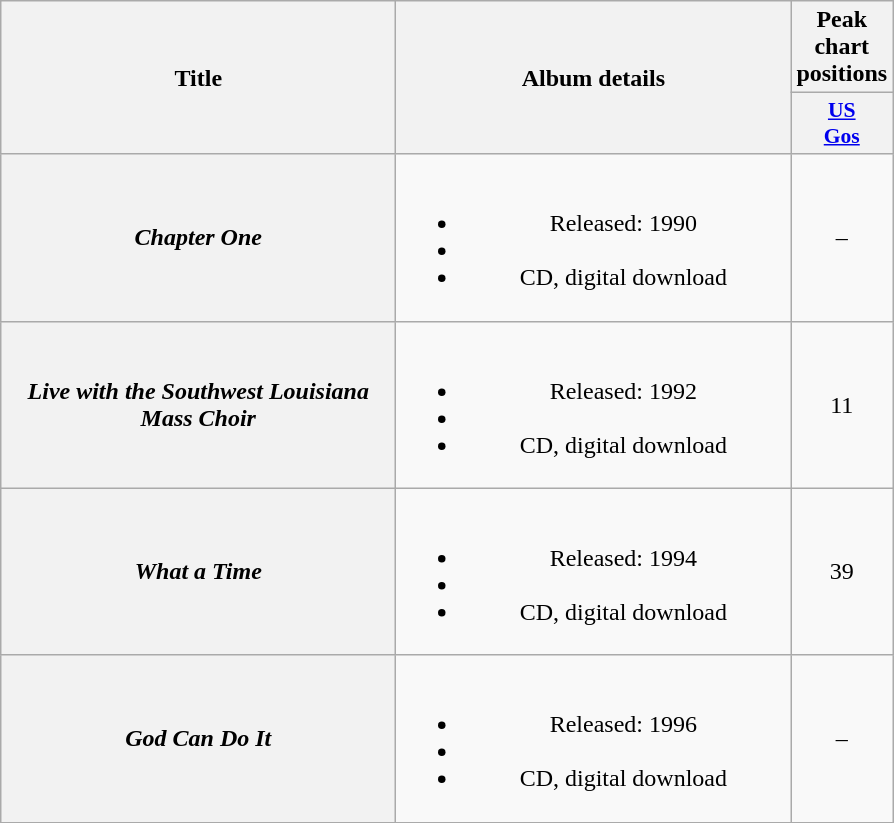<table class="wikitable plainrowheaders" style="text-align:center;">
<tr>
<th scope="col" rowspan="2" style="width:16em;">Title</th>
<th scope="col" rowspan="2" style="width:16em;">Album details</th>
<th scope="col" colspan="1">Peak chart positions</th>
</tr>
<tr>
<th style="width:3em; font-size:90%"><a href='#'>US<br>Gos</a></th>
</tr>
<tr>
<th scope="row"><em>Chapter One</em></th>
<td><br><ul><li>Released: 1990</li><li></li><li>CD, digital download</li></ul></td>
<td>–</td>
</tr>
<tr>
<th scope="row"><em>Live with the Southwest Louisiana Mass Choir</em></th>
<td><br><ul><li>Released: 1992</li><li></li><li>CD, digital download</li></ul></td>
<td>11</td>
</tr>
<tr>
<th scope="row"><em>What a Time</em></th>
<td><br><ul><li>Released: 1994</li><li></li><li>CD, digital download</li></ul></td>
<td>39</td>
</tr>
<tr>
<th scope="row"><em>God Can Do It</em></th>
<td><br><ul><li>Released: 1996</li><li></li><li>CD, digital download</li></ul></td>
<td>–</td>
</tr>
</table>
